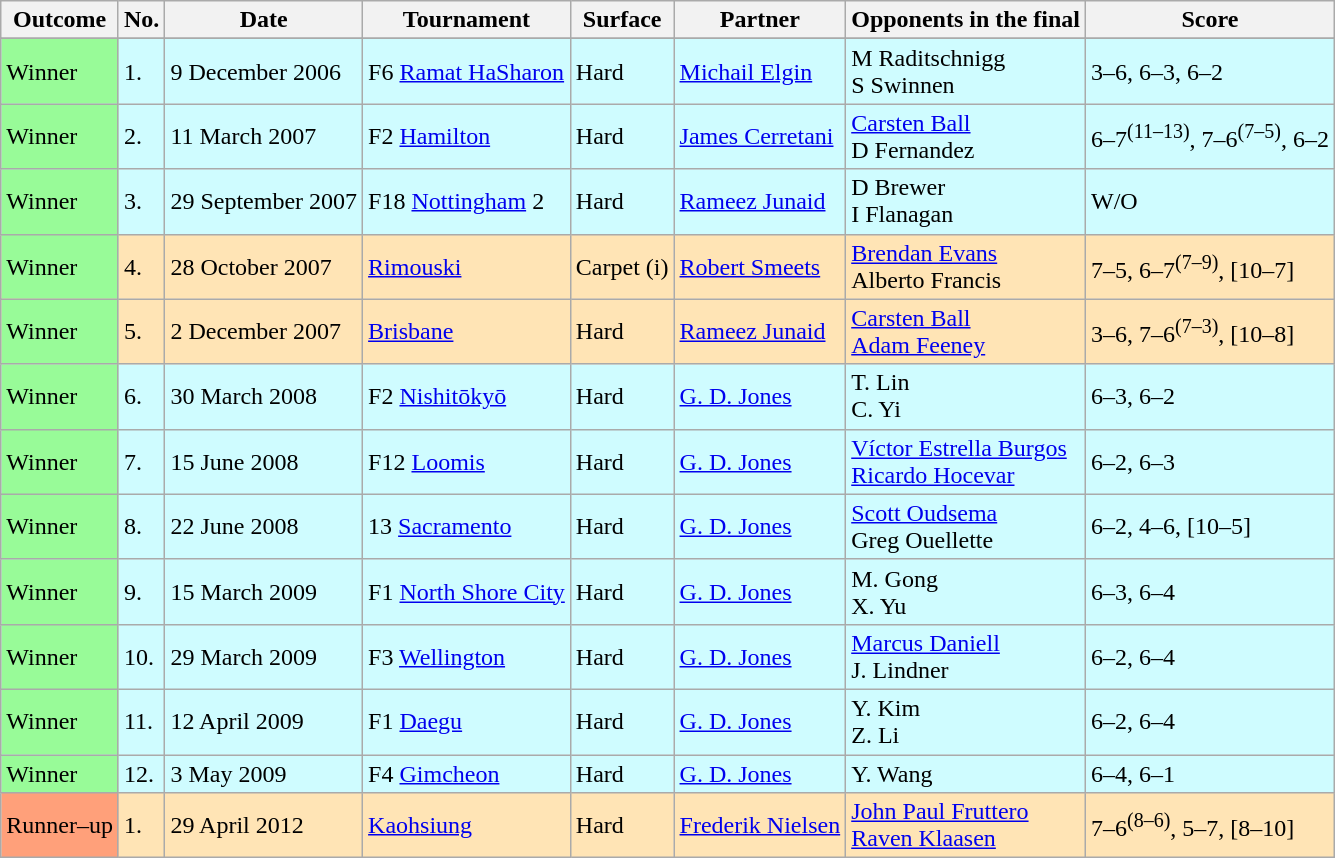<table class="wikitable">
<tr>
<th>Outcome</th>
<th>No.</th>
<th>Date</th>
<th>Tournament</th>
<th>Surface</th>
<th>Partner</th>
<th>Opponents in the final</th>
<th>Score</th>
</tr>
<tr>
</tr>
<tr bgcolor="CFFCFF">
<td bgcolor="98FB98">Winner</td>
<td>1.</td>
<td>9 December 2006</td>
<td>F6 <a href='#'>Ramat HaSharon</a></td>
<td>Hard</td>
<td> <a href='#'>Michail Elgin</a></td>
<td> M Raditschnigg <br>  S Swinnen</td>
<td>3–6, 6–3, 6–2</td>
</tr>
<tr bgcolor="CFFCFF">
<td bgcolor="98FB98">Winner</td>
<td>2.</td>
<td>11 March 2007</td>
<td>F2 <a href='#'>Hamilton</a></td>
<td>Hard</td>
<td> <a href='#'>James Cerretani</a></td>
<td> <a href='#'>Carsten Ball</a> <br>  D Fernandez</td>
<td>6–7<sup>(11–13)</sup>, 7–6<sup>(7–5)</sup>, 6–2</td>
</tr>
<tr bgcolor="CFFCFF">
<td bgcolor="98FB98">Winner</td>
<td>3.</td>
<td>29 September 2007</td>
<td>F18 <a href='#'>Nottingham</a> 2</td>
<td>Hard</td>
<td> <a href='#'>Rameez Junaid</a></td>
<td> D Brewer <br>  I Flanagan</td>
<td>W/O</td>
</tr>
<tr bgcolor="moccasin">
<td bgcolor="98FB98">Winner</td>
<td>4.</td>
<td>28 October 2007</td>
<td><a href='#'>Rimouski</a></td>
<td>Carpet (i)</td>
<td> <a href='#'>Robert Smeets</a></td>
<td> <a href='#'>Brendan Evans</a> <br>  Alberto Francis</td>
<td>7–5, 6–7<sup>(7–9)</sup>, [10–7]</td>
</tr>
<tr bgcolor="moccasin">
<td bgcolor="98FB98">Winner</td>
<td>5.</td>
<td>2 December 2007</td>
<td><a href='#'>Brisbane</a></td>
<td>Hard</td>
<td> <a href='#'>Rameez Junaid</a></td>
<td> <a href='#'>Carsten Ball</a> <br>  <a href='#'>Adam Feeney</a></td>
<td>3–6, 7–6<sup>(7–3)</sup>, [10–8]</td>
</tr>
<tr bgcolor="CFFCFF">
<td bgcolor="98FB98">Winner</td>
<td>6.</td>
<td>30 March 2008</td>
<td>F2 <a href='#'>Nishitōkyō</a></td>
<td>Hard</td>
<td> <a href='#'>G. D. Jones</a></td>
<td> T. Lin <br>  C. Yi</td>
<td>6–3, 6–2</td>
</tr>
<tr bgcolor="CFFCFF">
<td bgcolor="98FB98">Winner</td>
<td>7.</td>
<td>15 June 2008</td>
<td>F12 <a href='#'>Loomis</a></td>
<td>Hard</td>
<td> <a href='#'>G. D. Jones</a></td>
<td> <a href='#'>Víctor Estrella Burgos</a> <br>  <a href='#'>Ricardo Hocevar</a></td>
<td>6–2, 6–3</td>
</tr>
<tr bgcolor="CFFCFF">
<td bgcolor="98FB98">Winner</td>
<td>8.</td>
<td>22 June 2008</td>
<td>13 <a href='#'>Sacramento</a></td>
<td>Hard</td>
<td> <a href='#'>G. D. Jones</a></td>
<td> <a href='#'>Scott Oudsema</a> <br>  Greg Ouellette</td>
<td>6–2, 4–6, [10–5]</td>
</tr>
<tr bgcolor="CFFCFF">
<td bgcolor="98FB98">Winner</td>
<td>9.</td>
<td>15 March 2009</td>
<td>F1 <a href='#'>North Shore City</a></td>
<td>Hard</td>
<td> <a href='#'>G. D. Jones</a></td>
<td> M. Gong <br>  X. Yu</td>
<td>6–3, 6–4</td>
</tr>
<tr bgcolor="CFFCFF">
<td bgcolor="98FB98">Winner</td>
<td>10.</td>
<td>29 March 2009</td>
<td>F3 <a href='#'>Wellington</a></td>
<td>Hard</td>
<td> <a href='#'>G. D. Jones</a></td>
<td> <a href='#'>Marcus Daniell</a> <br>  J. Lindner</td>
<td>6–2, 6–4</td>
</tr>
<tr bgcolor="CFFCFF">
<td bgcolor="98FB98">Winner</td>
<td>11.</td>
<td>12 April 2009</td>
<td>F1 <a href='#'>Daegu</a></td>
<td>Hard</td>
<td> <a href='#'>G. D. Jones</a></td>
<td> Y. Kim <br>  Z. Li</td>
<td>6–2, 6–4</td>
</tr>
<tr bgcolor="CFFCFF">
<td bgcolor="98FB98">Winner</td>
<td>12.</td>
<td>3 May 2009</td>
<td>F4 <a href='#'>Gimcheon</a></td>
<td>Hard</td>
<td> <a href='#'>G. D. Jones</a></td>
<td> Y. Wang <br> </td>
<td>6–4, 6–1</td>
</tr>
<tr bgcolor="moccasin">
<td bgcolor="FFA07A">Runner–up</td>
<td>1.</td>
<td>29 April 2012</td>
<td><a href='#'>Kaohsiung</a></td>
<td>Hard</td>
<td> <a href='#'>Frederik Nielsen</a></td>
<td> <a href='#'>John Paul Fruttero</a> <br>  <a href='#'>Raven Klaasen</a></td>
<td>7–6<sup>(8–6)</sup>, 5–7, [8–10]</td>
</tr>
</table>
